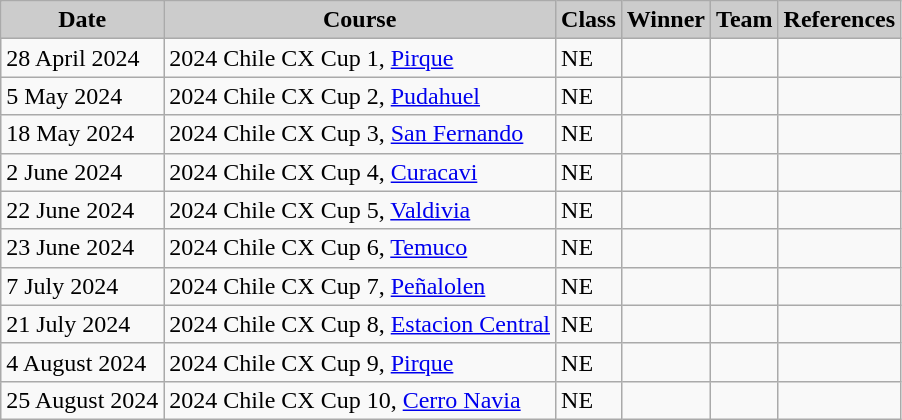<table class="wikitable sortable alternance ">
<tr>
<th scope="col" style="background-color:#CCCCCC;">Date</th>
<th scope="col" style="background-color:#CCCCCC;">Course</th>
<th scope="col" style="background-color:#CCCCCC;">Class</th>
<th scope="col" style="background-color:#CCCCCC;">Winner</th>
<th scope="col" style="background-color:#CCCCCC;">Team</th>
<th scope="col" style="background-color:#CCCCCC;">References</th>
</tr>
<tr>
<td>28 April 2024</td>
<td> 2024 Chile CX Cup 1, <a href='#'>Pirque</a></td>
<td>NE</td>
<td></td>
<td></td>
<td></td>
</tr>
<tr>
<td>5 May 2024</td>
<td> 2024 Chile CX Cup 2, <a href='#'>Pudahuel</a></td>
<td>NE</td>
<td></td>
<td></td>
<td></td>
</tr>
<tr>
<td>18 May 2024</td>
<td> 2024 Chile CX Cup 3, <a href='#'> San Fernando</a></td>
<td>NE</td>
<td></td>
<td></td>
<td></td>
</tr>
<tr>
<td>2 June 2024</td>
<td> 2024 Chile CX Cup 4, <a href='#'>Curacavi</a></td>
<td>NE</td>
<td></td>
<td></td>
<td></td>
</tr>
<tr>
<td>22 June 2024</td>
<td> 2024 Chile CX Cup 5, <a href='#'>Valdivia</a></td>
<td>NE</td>
<td></td>
<td></td>
<td></td>
</tr>
<tr>
<td>23 June 2024</td>
<td> 2024 Chile CX Cup 6, <a href='#'>Temuco</a></td>
<td>NE</td>
<td></td>
<td></td>
<td></td>
</tr>
<tr>
<td>7 July 2024</td>
<td> 2024 Chile CX Cup 7, <a href='#'>Peñalolen</a></td>
<td>NE</td>
<td></td>
<td></td>
<td></td>
</tr>
<tr>
<td>21 July 2024</td>
<td> 2024 Chile CX Cup 8, <a href='#'> Estacion Central</a></td>
<td>NE</td>
<td></td>
<td></td>
<td></td>
</tr>
<tr>
<td>4 August 2024</td>
<td> 2024 Chile CX Cup 9, <a href='#'>Pirque</a></td>
<td>NE</td>
<td></td>
<td></td>
<td></td>
</tr>
<tr>
<td>25 August 2024</td>
<td> 2024 Chile CX Cup 10, <a href='#'>Cerro Navia</a></td>
<td>NE</td>
<td></td>
<td></td>
<td></td>
</tr>
</table>
